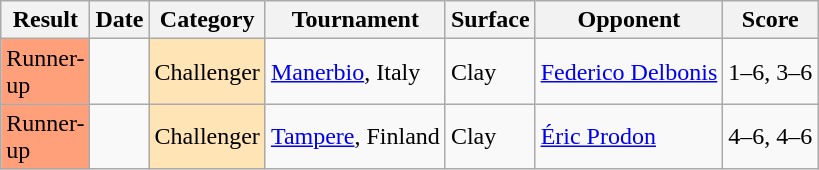<table class="sortable wikitable">
<tr>
<th scope="col" width=40>Result</th>
<th scope="col">Date</th>
<th scope="col">Category</th>
<th scope="col">Tournament</th>
<th scope="col">Surface</th>
<th scope="col">Opponent</th>
<th scope="col" class="unsortable">Score</th>
</tr>
<tr>
<td bgcolor=FFA07A>Runner-up</td>
<td></td>
<td style=background:#FFE4B5>Challenger</td>
<td><a href='#'>Manerbio</a>, Italy</td>
<td>Clay</td>
<td data-sort-value="Delbonis, F"> <a href='#'>Federico Delbonis</a></td>
<td>1–6, 3–6</td>
</tr>
<tr>
<td bgcolor=FFA07A>Runner-up</td>
<td></td>
<td style=background:#FFE4B5>Challenger</td>
<td><a href='#'>Tampere</a>, Finland</td>
<td>Clay</td>
<td data-sort-value="Prodon, E"> <a href='#'>Éric Prodon</a></td>
<td>4–6, 4–6</td>
</tr>
</table>
